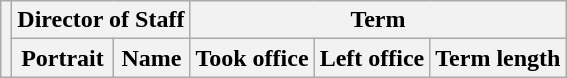<table class="wikitable sortable">
<tr>
<th rowspan=2></th>
<th colspan=2>Director of Staff</th>
<th colspan=3>Term</th>
</tr>
<tr>
<th>Portrait</th>
<th>Name</th>
<th>Took office</th>
<th>Left office</th>
<th>Term length<br>


</th>
</tr>
</table>
